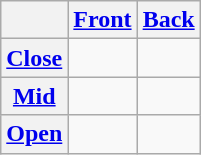<table class="wikitable" style="text-align:center">
<tr>
<th></th>
<th><a href='#'>Front</a></th>
<th><a href='#'>Back</a></th>
</tr>
<tr>
<th><a href='#'>Close</a></th>
<td>    </td>
<td>  </td>
</tr>
<tr>
<th><a href='#'>Mid</a></th>
<td>    </td>
<td>  </td>
</tr>
<tr>
<th><a href='#'>Open</a></th>
<td> </td>
<td>   </td>
</tr>
</table>
